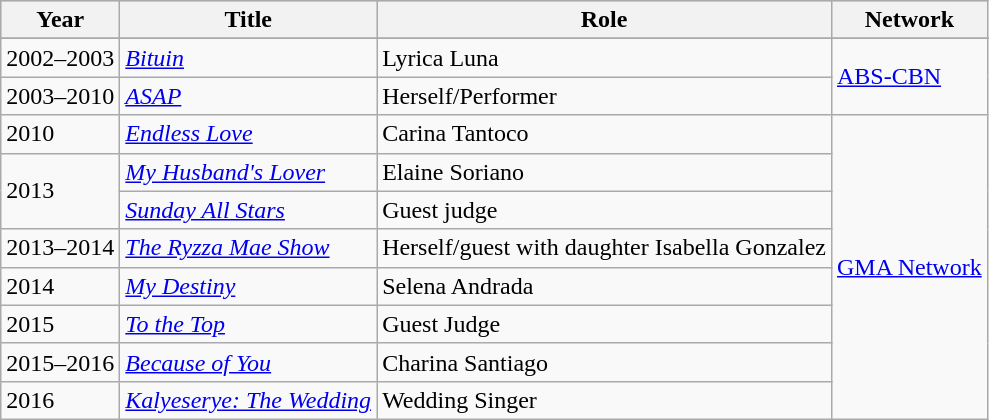<table class="wikitable sortable" background: #f9f9f9>
<tr bgcolor="#CCCCCC" align="center">
<th>Year</th>
<th>Title</th>
<th>Role</th>
<th>Network</th>
</tr>
<tr 1986  || KUH, By Special Arrangement || Herself / Performer || IBC 13>
</tr>
<tr 1986  || NaKUH, etonAPO sila || Performer with Apo Hiking Society  ||  RPN 9>
<td>2002–2003</td>
<td><em><a href='#'>Bituin</a></em></td>
<td>Lyrica Luna</td>
<td rowspan=2><a href='#'>ABS-CBN</a></td>
</tr>
<tr>
<td>2003–2010</td>
<td><em><a href='#'>ASAP</a></em></td>
<td>Herself/Performer</td>
</tr>
<tr>
<td>2010</td>
<td><em><a href='#'>Endless Love</a></em></td>
<td>Carina Tantoco</td>
<td rowspan=8><a href='#'>GMA Network</a></td>
</tr>
<tr>
<td rowspan="2">2013</td>
<td><em><a href='#'>My Husband's Lover</a></em></td>
<td>Elaine Soriano</td>
</tr>
<tr>
<td><em><a href='#'>Sunday All Stars</a></em></td>
<td>Guest judge</td>
</tr>
<tr>
<td>2013–2014</td>
<td><em><a href='#'>The Ryzza Mae Show</a></em></td>
<td>Herself/guest with daughter Isabella Gonzalez</td>
</tr>
<tr>
<td>2014</td>
<td><em><a href='#'>My Destiny</a></em></td>
<td>Selena Andrada</td>
</tr>
<tr>
<td>2015</td>
<td><em><a href='#'>To the Top</a></em></td>
<td>Guest Judge</td>
</tr>
<tr>
<td>2015–2016</td>
<td><em><a href='#'>Because of You</a></em></td>
<td>Charina Santiago</td>
</tr>
<tr>
<td>2016</td>
<td><em><a href='#'>Kalyeserye: The Wedding</a></em></td>
<td>Wedding Singer</td>
</tr>
</table>
